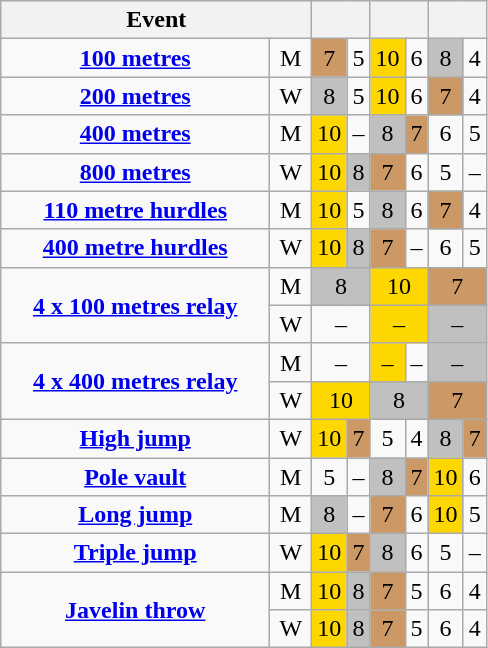<table class="wikitable" style="text-align:center">
<tr>
<th width=200 colspan=2>Event</th>
<th colspan="2"></th>
<th colspan="2"></th>
<th colspan="2"></th>
</tr>
<tr>
<td><strong><a href='#'>100 metres</a></strong></td>
<td>M</td>
<td bgcolor=cc9966>7</td>
<td>5</td>
<td bgcolor="gold">10</td>
<td>6</td>
<td bgcolor="silver">8</td>
<td>4</td>
</tr>
<tr>
<td><strong><a href='#'>200 metres</a></strong></td>
<td>W</td>
<td bgcolor="silver">8</td>
<td>5</td>
<td bgcolor="gold">10</td>
<td>6</td>
<td bgcolor=cc9966>7</td>
<td>4</td>
</tr>
<tr>
<td><strong><a href='#'>400 metres</a></strong></td>
<td>M</td>
<td bgcolor="gold">10</td>
<td>–</td>
<td bgcolor="silver">8</td>
<td bgcolor=cc9966>7</td>
<td>6</td>
<td>5</td>
</tr>
<tr>
<td><strong><a href='#'>800 metres</a></strong></td>
<td>W</td>
<td bgcolor="gold">10</td>
<td bgcolor="silver">8</td>
<td bgcolor=cc9966>7</td>
<td>6</td>
<td>5</td>
<td>–</td>
</tr>
<tr>
<td><strong><a href='#'>110 metre hurdles</a></strong></td>
<td>M</td>
<td bgcolor="gold">10</td>
<td>5</td>
<td bgcolor="silver">8</td>
<td>6</td>
<td bgcolor=cc9966>7</td>
<td>4</td>
</tr>
<tr>
<td><strong><a href='#'>400 metre hurdles</a></strong></td>
<td>W</td>
<td bgcolor="gold">10</td>
<td bgcolor="silver">8</td>
<td bgcolor=cc9966>7</td>
<td>–</td>
<td>6</td>
<td>5</td>
</tr>
<tr>
<td rowspan=2><strong><a href='#'>4 x 100 metres relay</a></strong></td>
<td>M</td>
<td bgcolor="silver" colspan="2">8</td>
<td bgcolor="gold" colspan="2">10</td>
<td bgcolor=cc9966 colspan="2">7</td>
</tr>
<tr>
<td>W</td>
<td colspan="2">–</td>
<td bgcolor="gold" colspan="2">–</td>
<td bgcolor="silver" colspan="2">–</td>
</tr>
<tr>
<td rowspan=2><strong><a href='#'>4 x 400 metres relay</a></strong></td>
<td>M</td>
<td colspan="2">–</td>
<td bgcolor="gold">–</td>
<td>–</td>
<td bgcolor="silver" colspan="2">–</td>
</tr>
<tr>
<td>W</td>
<td bgcolor="gold" colspan="2">10</td>
<td bgcolor="silver" colspan="2">8</td>
<td bgcolor=cc9966 colspan="2">7</td>
</tr>
<tr>
<td><strong><a href='#'>High jump</a></strong></td>
<td>W</td>
<td bgcolor="gold">10</td>
<td bgcolor=cc9966>7</td>
<td>5</td>
<td>4</td>
<td bgcolor="silver">8</td>
<td bgcolor=cc9966>7</td>
</tr>
<tr>
<td><strong><a href='#'>Pole vault</a></strong></td>
<td>M</td>
<td>5</td>
<td>–</td>
<td bgcolor="silver">8</td>
<td bgcolor=cc9966>7</td>
<td bgcolor="gold">10</td>
<td>6</td>
</tr>
<tr>
<td><strong><a href='#'>Long jump</a></strong></td>
<td>M</td>
<td bgcolor="silver">8</td>
<td>–</td>
<td bgcolor=cc9966>7</td>
<td>6</td>
<td bgcolor="gold">10</td>
<td>5</td>
</tr>
<tr>
<td><strong><a href='#'>Triple jump</a></strong></td>
<td>W</td>
<td bgcolor="gold">10</td>
<td bgcolor=cc9966>7</td>
<td bgcolor="silver">8</td>
<td>6</td>
<td>5</td>
<td>–</td>
</tr>
<tr>
<td rowspan=2><strong><a href='#'>Javelin throw</a></strong></td>
<td>M</td>
<td bgcolor="gold">10</td>
<td bgcolor="silver">8</td>
<td bgcolor=cc9966>7</td>
<td>5</td>
<td>6</td>
<td>4</td>
</tr>
<tr>
<td>W</td>
<td bgcolor="gold">10</td>
<td bgcolor="silver">8</td>
<td bgcolor=cc9966>7</td>
<td>5</td>
<td>6</td>
<td>4</td>
</tr>
</table>
